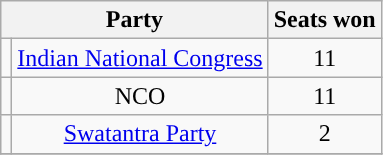<table class="wikitable" style="text-align:center">
<tr>
<th colspan=2>Party</th>
<th>Seats won</th>
</tr>
<tr>
<td></td>
<td><a href='#'>Indian National Congress</a></td>
<td>11</td>
</tr>
<tr>
<td></td>
<td>NCO</td>
<td>11</td>
</tr>
<tr>
<td></td>
<td><a href='#'>Swatantra Party</a></td>
<td>2</td>
</tr>
<tr>
</tr>
</table>
